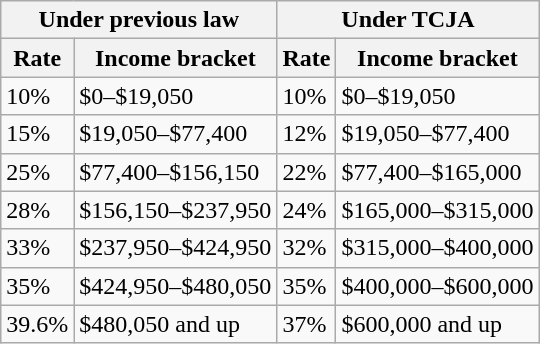<table class="wikitable floatright">
<tr>
<th colspan="2">Under previous law</th>
<th colspan="2">Under TCJA</th>
</tr>
<tr>
<th>Rate</th>
<th>Income bracket</th>
<th>Rate</th>
<th>Income bracket</th>
</tr>
<tr>
<td>10%</td>
<td>$0–$19,050</td>
<td>10%</td>
<td>$0–$19,050</td>
</tr>
<tr>
<td>15%</td>
<td>$19,050–$77,400</td>
<td>12%</td>
<td>$19,050–$77,400</td>
</tr>
<tr>
<td>25%</td>
<td>$77,400–$156,150</td>
<td>22%</td>
<td>$77,400–$165,000</td>
</tr>
<tr>
<td>28%</td>
<td>$156,150–$237,950</td>
<td>24%</td>
<td>$165,000–$315,000</td>
</tr>
<tr>
<td>33%</td>
<td>$237,950–$424,950</td>
<td>32%</td>
<td>$315,000–$400,000</td>
</tr>
<tr>
<td>35%</td>
<td>$424,950–$480,050</td>
<td>35%</td>
<td>$400,000–$600,000</td>
</tr>
<tr>
<td>39.6%</td>
<td>$480,050 and up</td>
<td>37%</td>
<td>$600,000 and up</td>
</tr>
</table>
